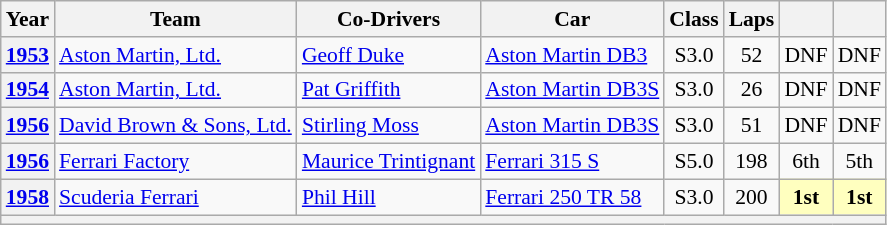<table class="wikitable" style="text-align:center; font-size:90%">
<tr>
<th>Year</th>
<th>Team</th>
<th>Co-Drivers</th>
<th>Car</th>
<th>Class</th>
<th>Laps</th>
<th></th>
<th></th>
</tr>
<tr>
<th><a href='#'>1953</a></th>
<td align="left"> <a href='#'>Aston Martin, Ltd.</a></td>
<td align="left"> <a href='#'>Geoff Duke</a></td>
<td align="left"><a href='#'>Aston Martin DB3</a></td>
<td>S3.0</td>
<td>52</td>
<td>DNF</td>
<td>DNF</td>
</tr>
<tr>
<th><a href='#'>1954</a></th>
<td align="left"> <a href='#'>Aston Martin, Ltd.</a></td>
<td align="left"> <a href='#'>Pat Griffith</a></td>
<td align="left"><a href='#'>Aston Martin DB3S</a></td>
<td>S3.0</td>
<td>26</td>
<td>DNF</td>
<td>DNF</td>
</tr>
<tr>
<th><a href='#'>1956</a></th>
<td align="left"> <a href='#'>David Brown & Sons, Ltd.</a></td>
<td align="left"> <a href='#'>Stirling Moss</a></td>
<td align="left"><a href='#'>Aston Martin DB3S</a></td>
<td>S3.0</td>
<td>51</td>
<td>DNF</td>
<td>DNF</td>
</tr>
<tr>
<th><a href='#'>1956</a></th>
<td align="left"> <a href='#'>Ferrari Factory</a></td>
<td align="left"> <a href='#'>Maurice Trintignant</a></td>
<td align="left"><a href='#'>Ferrari 315 S</a></td>
<td>S5.0</td>
<td>198</td>
<td>6th</td>
<td>5th</td>
</tr>
<tr>
<th><a href='#'>1958</a></th>
<td align="left"> <a href='#'>Scuderia Ferrari</a></td>
<td align="left"> <a href='#'>Phil Hill</a></td>
<td align="left"><a href='#'>Ferrari 250 TR 58</a></td>
<td>S3.0</td>
<td>200</td>
<td style="background:#ffffbf;"><strong>1st</strong></td>
<td style="background:#ffffbf;"><strong>1st</strong></td>
</tr>
<tr>
<th colspan="8"></th>
</tr>
</table>
